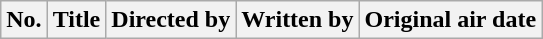<table class="wikitable plainrowheaders">
<tr>
<th style="background:#;">No.</th>
<th style="background:#;">Title</th>
<th style="background:#;">Directed by</th>
<th style="background:#;">Written by</th>
<th style="background:#;">Original air date<br>

















</th>
</tr>
</table>
